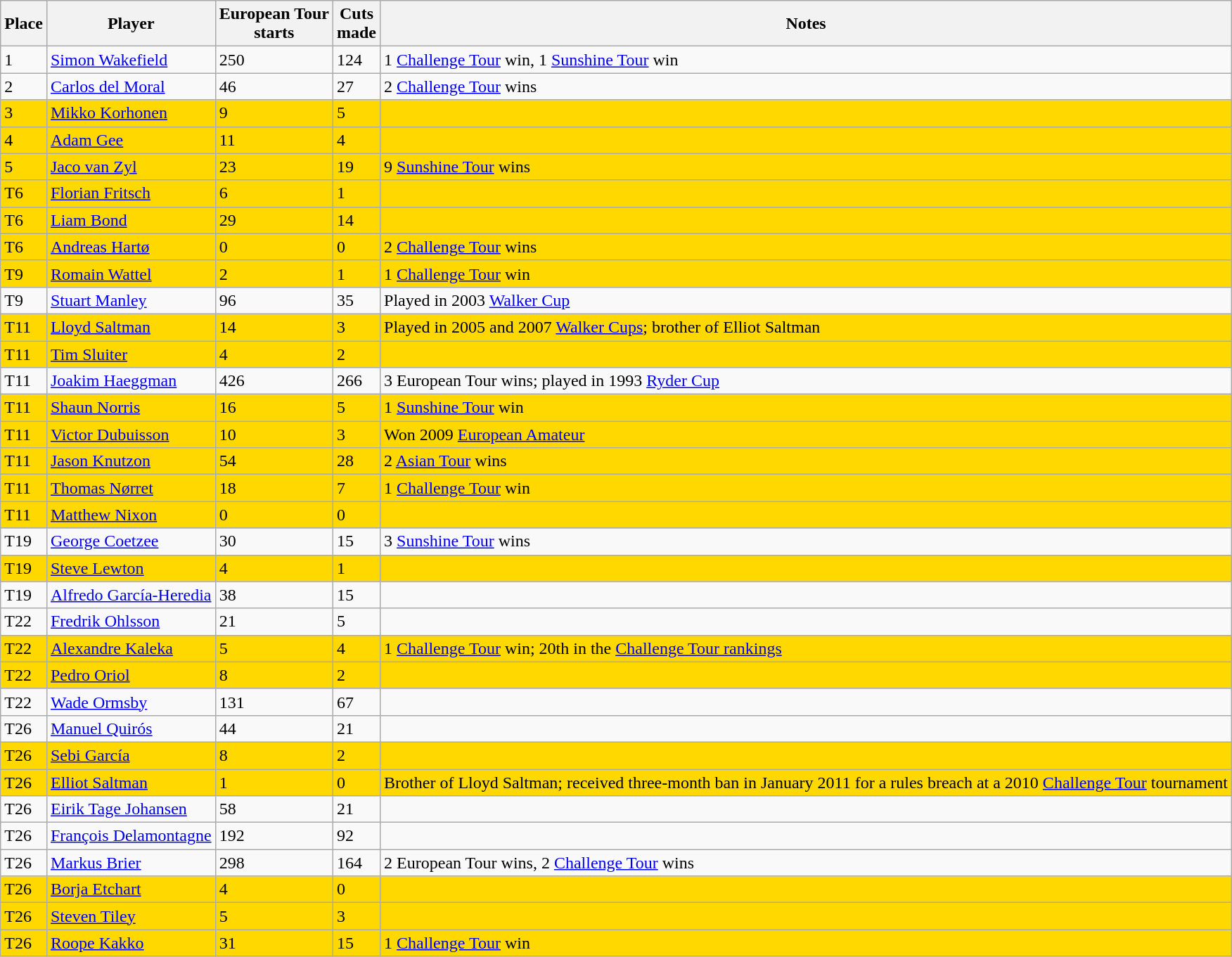<table class="sortable wikitable">
<tr>
<th>Place</th>
<th>Player</th>
<th>European Tour<br>starts</th>
<th>Cuts<br>made</th>
<th>Notes</th>
</tr>
<tr>
<td>1</td>
<td> <a href='#'>Simon Wakefield</a></td>
<td>250</td>
<td>124</td>
<td>1 <a href='#'>Challenge Tour</a> win, 1 <a href='#'>Sunshine Tour</a> win</td>
</tr>
<tr>
<td>2</td>
<td> <a href='#'>Carlos del Moral</a></td>
<td>46</td>
<td>27</td>
<td>2 <a href='#'>Challenge Tour</a> wins</td>
</tr>
<tr style="background:#FFD800;">
<td>3</td>
<td> <a href='#'>Mikko Korhonen</a></td>
<td>9</td>
<td>5</td>
<td></td>
</tr>
<tr style="background:#FFD800;">
<td>4</td>
<td> <a href='#'>Adam Gee</a></td>
<td>11</td>
<td>4</td>
<td></td>
</tr>
<tr style="background:#FFD800;">
<td>5</td>
<td> <a href='#'>Jaco van Zyl</a></td>
<td>23</td>
<td>19</td>
<td>9 <a href='#'>Sunshine Tour</a> wins</td>
</tr>
<tr style="background:#FFD800;">
<td>T6</td>
<td> <a href='#'>Florian Fritsch</a></td>
<td>6</td>
<td>1</td>
<td></td>
</tr>
<tr style="background:#FFD800;">
<td>T6</td>
<td> <a href='#'>Liam Bond</a></td>
<td>29</td>
<td>14</td>
<td></td>
</tr>
<tr style="background:#FFD800;">
<td>T6</td>
<td> <a href='#'>Andreas Hartø</a></td>
<td>0</td>
<td>0</td>
<td>2 <a href='#'>Challenge Tour</a> wins</td>
</tr>
<tr style="background:#FFD800;">
<td>T9</td>
<td> <a href='#'>Romain Wattel</a></td>
<td>2</td>
<td>1</td>
<td>1 <a href='#'>Challenge Tour</a> win</td>
</tr>
<tr>
<td>T9</td>
<td> <a href='#'>Stuart Manley</a></td>
<td>96</td>
<td>35</td>
<td>Played in 2003 <a href='#'>Walker Cup</a></td>
</tr>
<tr style="background:#FFD800;">
<td>T11</td>
<td> <a href='#'>Lloyd Saltman</a></td>
<td>14</td>
<td>3</td>
<td>Played in 2005 and 2007 <a href='#'>Walker Cups</a>; brother of Elliot Saltman</td>
</tr>
<tr style="background:#FFD800;">
<td>T11</td>
<td> <a href='#'>Tim Sluiter</a></td>
<td>4</td>
<td>2</td>
<td></td>
</tr>
<tr>
<td>T11</td>
<td> <a href='#'>Joakim Haeggman</a></td>
<td>426</td>
<td>266</td>
<td>3 European Tour wins; played in 1993 <a href='#'>Ryder Cup</a></td>
</tr>
<tr style="background:#FFD800;">
<td>T11</td>
<td> <a href='#'>Shaun Norris</a></td>
<td>16</td>
<td>5</td>
<td>1 <a href='#'>Sunshine Tour</a> win</td>
</tr>
<tr style="background:#FFD800;">
<td>T11</td>
<td> <a href='#'>Victor Dubuisson</a></td>
<td>10</td>
<td>3</td>
<td>Won 2009 <a href='#'>European Amateur</a></td>
</tr>
<tr style="background:#FFD800;">
<td>T11</td>
<td> <a href='#'>Jason Knutzon</a></td>
<td>54</td>
<td>28</td>
<td>2 <a href='#'>Asian Tour</a> wins</td>
</tr>
<tr style="background:#FFD800;">
<td>T11</td>
<td> <a href='#'>Thomas Nørret</a></td>
<td>18</td>
<td>7</td>
<td>1 <a href='#'>Challenge Tour</a> win</td>
</tr>
<tr style="background:#FFD800;">
<td>T11</td>
<td> <a href='#'>Matthew Nixon</a></td>
<td>0</td>
<td>0</td>
<td></td>
</tr>
<tr>
<td>T19</td>
<td> <a href='#'>George Coetzee</a></td>
<td>30</td>
<td>15</td>
<td>3 <a href='#'>Sunshine Tour</a> wins</td>
</tr>
<tr style="background:#FFD800;">
<td>T19</td>
<td> <a href='#'>Steve Lewton</a></td>
<td>4</td>
<td>1</td>
<td></td>
</tr>
<tr>
<td>T19</td>
<td> <a href='#'>Alfredo García-Heredia</a></td>
<td>38</td>
<td>15</td>
<td></td>
</tr>
<tr>
<td>T22</td>
<td> <a href='#'>Fredrik Ohlsson</a></td>
<td>21</td>
<td>5</td>
<td></td>
</tr>
<tr style="background:#FFD800;">
<td>T22</td>
<td> <a href='#'>Alexandre Kaleka</a></td>
<td>5</td>
<td>4</td>
<td>1 <a href='#'>Challenge Tour</a> win; 20th in the <a href='#'>Challenge Tour rankings</a></td>
</tr>
<tr style="background:#FFD800;">
<td>T22</td>
<td> <a href='#'>Pedro Oriol</a></td>
<td>8</td>
<td>2</td>
<td></td>
</tr>
<tr>
<td>T22</td>
<td> <a href='#'>Wade Ormsby</a></td>
<td>131</td>
<td>67</td>
<td></td>
</tr>
<tr>
<td>T26</td>
<td> <a href='#'>Manuel Quirós</a></td>
<td>44</td>
<td>21</td>
<td></td>
</tr>
<tr style="background:#FFD800;">
<td>T26</td>
<td> <a href='#'>Sebi García</a></td>
<td>8</td>
<td>2</td>
<td></td>
</tr>
<tr style="background:#FFD800;">
<td>T26</td>
<td> <a href='#'>Elliot Saltman</a></td>
<td>1</td>
<td>0</td>
<td>Brother of Lloyd Saltman; received three-month ban in January 2011 for a rules breach at a 2010 <a href='#'>Challenge Tour</a> tournament</td>
</tr>
<tr>
<td>T26</td>
<td> <a href='#'>Eirik Tage Johansen</a></td>
<td>58</td>
<td>21</td>
<td></td>
</tr>
<tr>
<td>T26</td>
<td> <a href='#'>François Delamontagne</a></td>
<td>192</td>
<td>92</td>
<td></td>
</tr>
<tr>
<td>T26</td>
<td> <a href='#'>Markus Brier</a></td>
<td>298</td>
<td>164</td>
<td>2 European Tour wins, 2 <a href='#'>Challenge Tour</a> wins</td>
</tr>
<tr style="background:#FFD800;">
<td>T26</td>
<td> <a href='#'>Borja Etchart</a></td>
<td>4</td>
<td>0</td>
<td></td>
</tr>
<tr style="background:#FFD800;">
<td>T26</td>
<td> <a href='#'>Steven Tiley</a></td>
<td>5</td>
<td>3</td>
<td></td>
</tr>
<tr style="background:#FFD800;">
<td>T26</td>
<td> <a href='#'>Roope Kakko</a></td>
<td>31</td>
<td>15</td>
<td>1 <a href='#'>Challenge Tour</a> win</td>
</tr>
</table>
